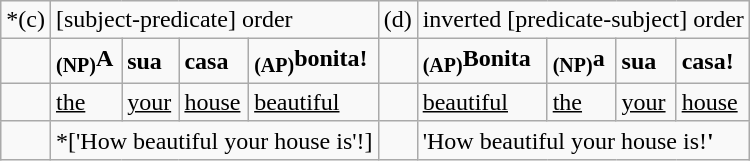<table class="wikitable">
<tr>
<td>*(c)</td>
<td colspan="4">[subject-predicate] order</td>
<td>(d)</td>
<td colspan="4">inverted [predicate-subject] order</td>
</tr>
<tr>
<td></td>
<td><strong><sub>(NP)</sub>A</strong></td>
<td><strong>sua</strong></td>
<td><strong>casa</strong></td>
<td><strong><sub>(AP)</sub>bonita!</strong></td>
<td></td>
<td><strong><sub>(AP)</sub>Bonita</strong></td>
<td><strong><sub>(NP)</sub>a</strong></td>
<td><strong>sua</strong></td>
<td><strong>casa!</strong></td>
</tr>
<tr>
<td></td>
<td><u>the</u></td>
<td><u>your</u></td>
<td><u>house</u></td>
<td><u>beautiful</u></td>
<td></td>
<td><u>beautiful</u></td>
<td><u>the</u></td>
<td><u>your</u></td>
<td><u>house</u></td>
</tr>
<tr>
<td></td>
<td colspan="4">*['How beautiful your house is'!]<strong></strong></td>
<td></td>
<td colspan="4">'How beautiful your house is!<strong>'</strong></td>
</tr>
</table>
